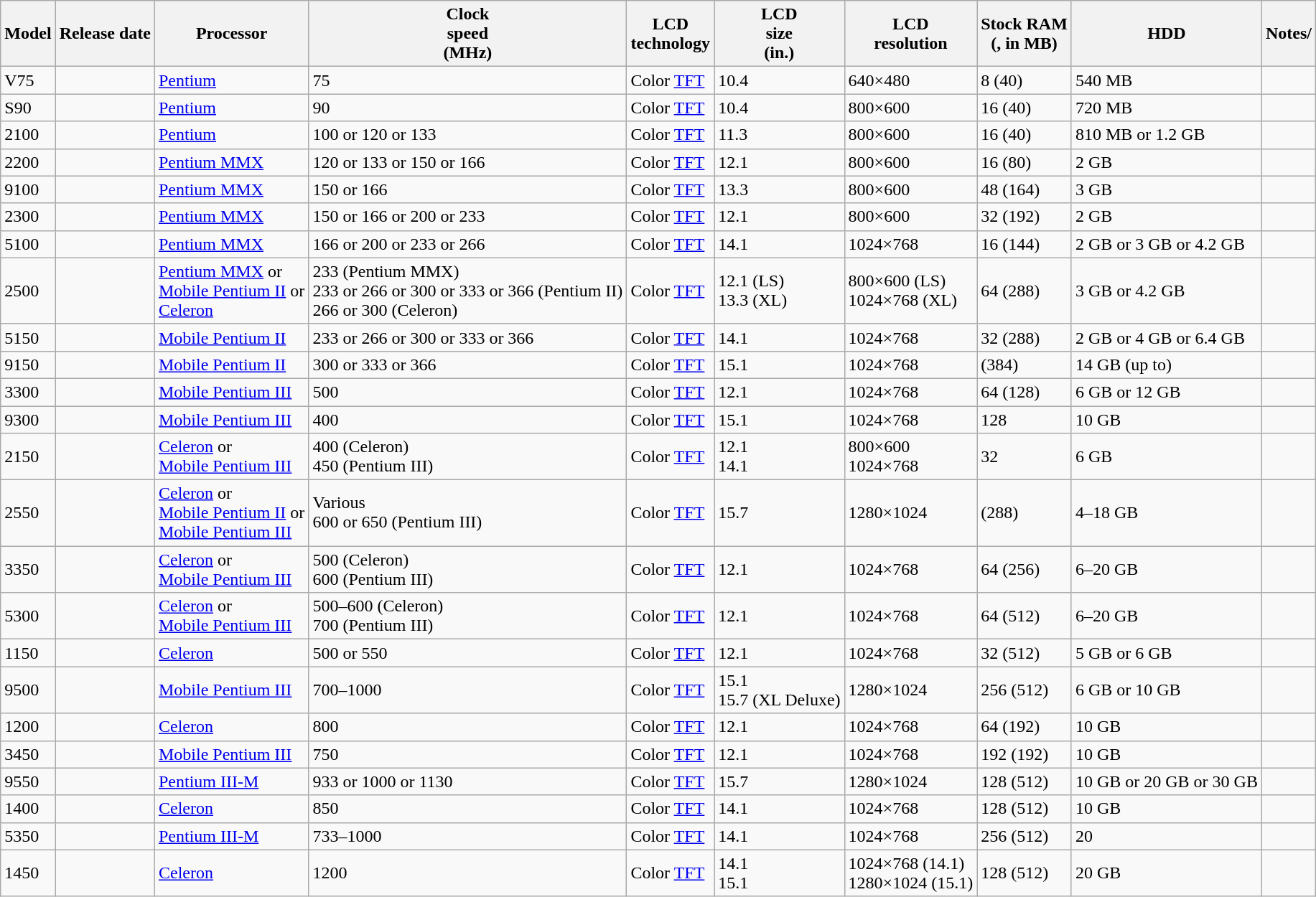<table class="wikitable sortable">
<tr>
<th>Model</th>
<th>Release date</th>
<th>Processor</th>
<th>Clock<br>speed<br>(MHz)</th>
<th>LCD<br>technology</th>
<th>LCD <br>size<br>(in.)</th>
<th>LCD <br>resolution</th>
<th>Stock RAM<br>(, in MB)</th>
<th>HDD</th>
<th>Notes/</th>
</tr>
<tr>
<td>V75</td>
<td></td>
<td><a href='#'>Pentium</a></td>
<td>75</td>
<td>Color <a href='#'>TFT</a></td>
<td>10.4</td>
<td>640×480</td>
<td>8 (40)</td>
<td>540 MB</td>
<td></td>
</tr>
<tr>
<td>S90</td>
<td></td>
<td><a href='#'>Pentium</a></td>
<td>90</td>
<td>Color <a href='#'>TFT</a></td>
<td>10.4</td>
<td>800×600</td>
<td>16 (40)</td>
<td>720 MB</td>
<td></td>
</tr>
<tr>
<td>2100</td>
<td></td>
<td><a href='#'>Pentium</a></td>
<td>100 or 120 or 133</td>
<td>Color <a href='#'>TFT</a></td>
<td>11.3</td>
<td>800×600</td>
<td>16 (40)</td>
<td>810 MB or 1.2 GB</td>
<td></td>
</tr>
<tr>
<td>2200</td>
<td></td>
<td><a href='#'>Pentium MMX</a></td>
<td>120 or 133 or 150 or 166</td>
<td>Color <a href='#'>TFT</a></td>
<td>12.1</td>
<td>800×600</td>
<td>16 (80)</td>
<td>2 GB</td>
<td></td>
</tr>
<tr>
<td>9100</td>
<td></td>
<td><a href='#'>Pentium MMX</a></td>
<td>150 or 166</td>
<td>Color <a href='#'>TFT</a></td>
<td>13.3</td>
<td>800×600</td>
<td>48 (164)</td>
<td>3 GB</td>
<td></td>
</tr>
<tr>
<td>2300</td>
<td></td>
<td><a href='#'>Pentium MMX</a></td>
<td>150 or 166 or 200 or 233</td>
<td>Color <a href='#'>TFT</a></td>
<td>12.1</td>
<td>800×600</td>
<td>32 (192)</td>
<td>2 GB</td>
<td></td>
</tr>
<tr>
<td>5100</td>
<td></td>
<td><a href='#'>Pentium MMX</a></td>
<td>166 or 200 or 233 or 266</td>
<td>Color <a href='#'>TFT</a></td>
<td>14.1</td>
<td>1024×768</td>
<td>16 (144)</td>
<td>2 GB or 3 GB or 4.2 GB</td>
<td></td>
</tr>
<tr>
<td>2500</td>
<td></td>
<td><a href='#'>Pentium MMX</a> or<br><a href='#'>Mobile Pentium II</a> or<br><a href='#'>Celeron</a></td>
<td>233 (Pentium MMX)<br>233 or 266 or 300 or 333 or 366 (Pentium II)<br>266 or 300 (Celeron)</td>
<td>Color <a href='#'>TFT</a></td>
<td>12.1 (LS)<br>13.3 (XL)</td>
<td>800×600 (LS)<br>1024×768 (XL)</td>
<td>64 (288)</td>
<td>3 GB or 4.2 GB</td>
<td></td>
</tr>
<tr>
<td>5150</td>
<td></td>
<td><a href='#'>Mobile Pentium II</a></td>
<td>233 or 266 or 300 or 333 or 366</td>
<td>Color <a href='#'>TFT</a></td>
<td>14.1</td>
<td>1024×768</td>
<td>32 (288)</td>
<td>2 GB or 4 GB or 6.4 GB</td>
<td></td>
</tr>
<tr>
<td>9150</td>
<td></td>
<td><a href='#'>Mobile Pentium II</a></td>
<td>300 or 333 or 366</td>
<td>Color <a href='#'>TFT</a></td>
<td>15.1</td>
<td>1024×768</td>
<td>(384)</td>
<td>14 GB (up to)</td>
<td></td>
</tr>
<tr>
<td>3300</td>
<td></td>
<td><a href='#'>Mobile Pentium III</a></td>
<td>500</td>
<td>Color <a href='#'>TFT</a></td>
<td>12.1</td>
<td>1024×768</td>
<td>64 (128)</td>
<td>6 GB or 12 GB</td>
<td></td>
</tr>
<tr>
<td>9300</td>
<td></td>
<td><a href='#'>Mobile Pentium III</a></td>
<td>400</td>
<td>Color <a href='#'>TFT</a></td>
<td>15.1</td>
<td>1024×768</td>
<td>128</td>
<td>10 GB</td>
<td></td>
</tr>
<tr>
<td>2150</td>
<td></td>
<td><a href='#'>Celeron</a> or<br><a href='#'>Mobile Pentium III</a></td>
<td>400 (Celeron)<br>450 (Pentium III)</td>
<td>Color <a href='#'>TFT</a></td>
<td>12.1<br>14.1</td>
<td>800×600<br>1024×768</td>
<td>32</td>
<td>6 GB</td>
<td></td>
</tr>
<tr>
<td>2550</td>
<td></td>
<td><a href='#'>Celeron</a> or<br><a href='#'>Mobile Pentium II</a> or<br><a href='#'>Mobile Pentium III</a></td>
<td>Various<br>600 or 650 (Pentium III)</td>
<td>Color <a href='#'>TFT</a></td>
<td>15.7</td>
<td>1280×1024</td>
<td>(288)</td>
<td>4–18 GB</td>
<td></td>
</tr>
<tr>
<td>3350</td>
<td></td>
<td><a href='#'>Celeron</a> or<br><a href='#'>Mobile Pentium III</a></td>
<td>500 (Celeron)<br>600 (Pentium III)</td>
<td>Color <a href='#'>TFT</a></td>
<td>12.1</td>
<td>1024×768</td>
<td>64 (256)</td>
<td>6–20 GB</td>
<td></td>
</tr>
<tr>
<td>5300</td>
<td></td>
<td><a href='#'>Celeron</a> or<br><a href='#'>Mobile Pentium III</a></td>
<td>500–600 (Celeron)<br>700 (Pentium III)</td>
<td>Color <a href='#'>TFT</a></td>
<td>12.1</td>
<td>1024×768</td>
<td>64 (512)</td>
<td>6–20 GB</td>
<td></td>
</tr>
<tr>
<td>1150</td>
<td></td>
<td><a href='#'>Celeron</a></td>
<td>500 or 550</td>
<td>Color <a href='#'>TFT</a></td>
<td>12.1</td>
<td>1024×768</td>
<td>32 (512)</td>
<td>5 GB or 6 GB</td>
<td></td>
</tr>
<tr>
<td>9500</td>
<td></td>
<td><a href='#'>Mobile Pentium III</a></td>
<td>700–1000</td>
<td>Color <a href='#'>TFT</a></td>
<td>15.1<br>15.7 (XL Deluxe)</td>
<td>1280×1024</td>
<td>256 (512)</td>
<td>6 GB or 10 GB</td>
<td></td>
</tr>
<tr>
<td>1200</td>
<td></td>
<td><a href='#'>Celeron</a></td>
<td>800</td>
<td>Color <a href='#'>TFT</a></td>
<td>12.1</td>
<td>1024×768</td>
<td>64 (192)</td>
<td>10 GB</td>
<td></td>
</tr>
<tr>
<td>3450</td>
<td></td>
<td><a href='#'>Mobile Pentium III</a></td>
<td>750</td>
<td>Color <a href='#'>TFT</a></td>
<td>12.1</td>
<td>1024×768</td>
<td>192 (192)</td>
<td>10 GB</td>
<td></td>
</tr>
<tr>
<td>9550</td>
<td></td>
<td><a href='#'>Pentium III-M</a></td>
<td>933 or 1000 or 1130</td>
<td>Color <a href='#'>TFT</a></td>
<td>15.7</td>
<td>1280×1024</td>
<td>128 (512)</td>
<td>10 GB or 20 GB or 30 GB</td>
<td></td>
</tr>
<tr>
<td>1400</td>
<td></td>
<td><a href='#'>Celeron</a></td>
<td>850</td>
<td>Color <a href='#'>TFT</a></td>
<td>14.1</td>
<td>1024×768</td>
<td>128 (512)</td>
<td>10 GB</td>
<td></td>
</tr>
<tr>
<td>5350</td>
<td></td>
<td><a href='#'>Pentium III-M</a></td>
<td>733–1000</td>
<td>Color <a href='#'>TFT</a></td>
<td>14.1</td>
<td>1024×768</td>
<td>256 (512)</td>
<td>20</td>
<td></td>
</tr>
<tr>
<td>1450</td>
<td></td>
<td><a href='#'>Celeron</a></td>
<td>1200</td>
<td>Color <a href='#'>TFT</a></td>
<td>14.1<br>15.1</td>
<td>1024×768 (14.1)<br>1280×1024 (15.1)</td>
<td>128 (512)</td>
<td>20 GB</td>
<td></td>
</tr>
</table>
